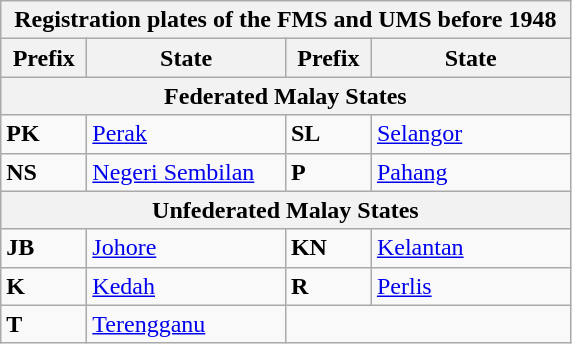<table class="wikitable">
<tr>
<th align="center" colspan="4">Registration plates of the FMS and UMS before 1948</th>
</tr>
<tr>
<th scope="col" width="50px">Prefix</th>
<th scope="col" width="125px">State</th>
<th scope="col" width="50px">Prefix</th>
<th scope="col" width="125px">State</th>
</tr>
<tr>
<th align="center" colspan="6">Federated Malay States</th>
</tr>
<tr>
<td><strong>PK</strong></td>
<td><a href='#'>Perak</a></td>
<td><strong>SL</strong></td>
<td><a href='#'>Selangor</a></td>
</tr>
<tr>
<td><strong>NS</strong></td>
<td><a href='#'>Negeri Sembilan</a></td>
<td><strong>P</strong></td>
<td><a href='#'>Pahang</a></td>
</tr>
<tr>
<th align="center" colspan="6">Unfederated Malay States</th>
</tr>
<tr>
<td><strong>JB</strong></td>
<td><a href='#'>Johore</a></td>
<td><strong>KN</strong></td>
<td><a href='#'>Kelantan</a></td>
</tr>
<tr>
<td><strong>K</strong></td>
<td><a href='#'>Kedah</a></td>
<td><strong>R</strong></td>
<td><a href='#'>Perlis</a></td>
</tr>
<tr>
<td><strong>T</strong></td>
<td><a href='#'>Terengganu</a></td>
</tr>
</table>
